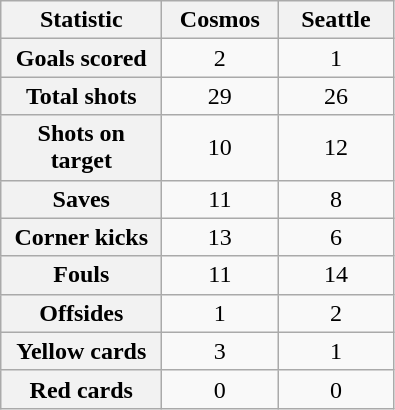<table class="wikitable plainrowheaders" style="text-align:center">
<tr>
<th scope=col width=100>Statistic</th>
<th scope=col width=70>Cosmos</th>
<th scope=col width=70>Seattle</th>
</tr>
<tr>
<th scope=row>Goals scored</th>
<td>2</td>
<td>1</td>
</tr>
<tr>
<th scope=row>Total shots</th>
<td>29</td>
<td>26</td>
</tr>
<tr>
<th scope=row>Shots on target</th>
<td>10</td>
<td>12</td>
</tr>
<tr>
<th scope=row>Saves</th>
<td>11</td>
<td>8</td>
</tr>
<tr>
<th scope=row>Corner kicks</th>
<td>13</td>
<td>6</td>
</tr>
<tr>
<th scope=row>Fouls</th>
<td>11</td>
<td>14</td>
</tr>
<tr>
<th scope=row>Offsides</th>
<td>1</td>
<td>2</td>
</tr>
<tr>
<th scope=row>Yellow cards</th>
<td>3</td>
<td>1</td>
</tr>
<tr>
<th scope=row>Red cards</th>
<td>0</td>
<td>0</td>
</tr>
</table>
